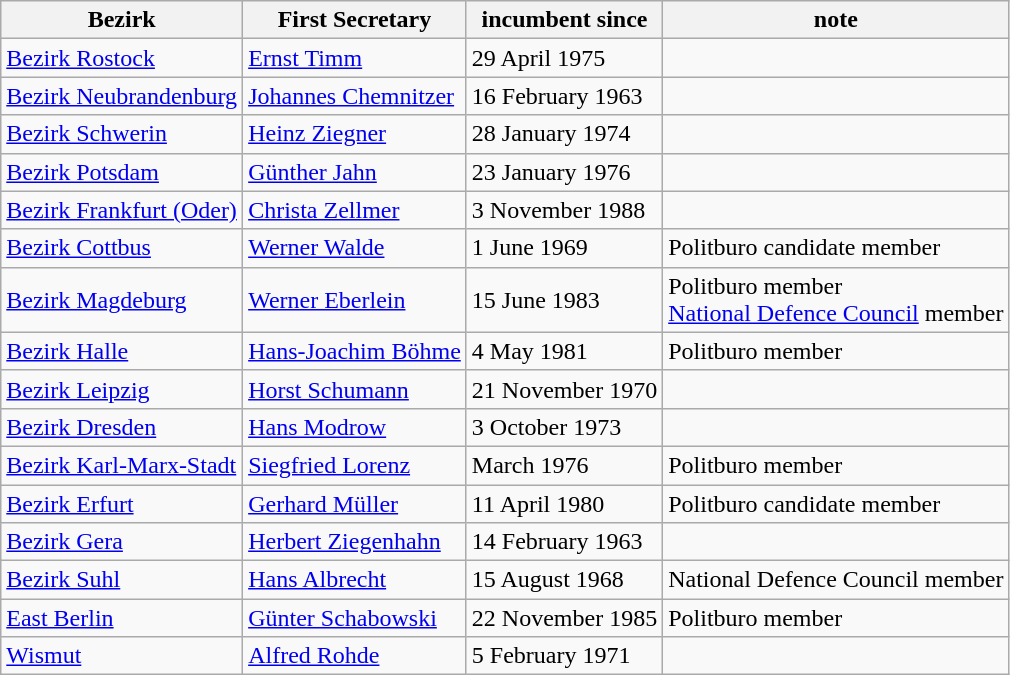<table class="wikitable sortable">
<tr>
<th>Bezirk</th>
<th>First Secretary</th>
<th>incumbent since</th>
<th>note</th>
</tr>
<tr>
<td><a href='#'>Bezirk Rostock</a></td>
<td><a href='#'>Ernst Timm</a></td>
<td>29 April 1975</td>
<td></td>
</tr>
<tr>
<td><a href='#'>Bezirk Neubrandenburg</a></td>
<td><a href='#'>Johannes Chemnitzer</a></td>
<td>16 February 1963</td>
<td></td>
</tr>
<tr>
<td><a href='#'>Bezirk Schwerin</a></td>
<td><a href='#'>Heinz Ziegner</a></td>
<td>28 January 1974</td>
<td></td>
</tr>
<tr>
<td><a href='#'>Bezirk Potsdam</a></td>
<td><a href='#'>Günther Jahn</a></td>
<td>23 January 1976</td>
<td></td>
</tr>
<tr>
<td><a href='#'>Bezirk Frankfurt (Oder)</a></td>
<td><a href='#'>Christa Zellmer</a></td>
<td>3 November 1988</td>
<td></td>
</tr>
<tr>
<td><a href='#'>Bezirk Cottbus</a></td>
<td><a href='#'>Werner Walde</a></td>
<td>1 June 1969</td>
<td>Politburo candidate member</td>
</tr>
<tr>
<td><a href='#'>Bezirk Magdeburg</a></td>
<td><a href='#'>Werner Eberlein</a></td>
<td>15 June 1983</td>
<td>Politburo member<br><a href='#'>National Defence Council</a> member</td>
</tr>
<tr>
<td><a href='#'>Bezirk Halle</a></td>
<td><a href='#'>Hans-Joachim Böhme</a></td>
<td>4 May 1981</td>
<td>Politburo member</td>
</tr>
<tr>
<td><a href='#'>Bezirk Leipzig</a></td>
<td><a href='#'>Horst Schumann</a></td>
<td>21 November 1970</td>
<td></td>
</tr>
<tr>
<td><a href='#'>Bezirk Dresden</a></td>
<td><a href='#'>Hans Modrow</a></td>
<td>3 October 1973</td>
<td></td>
</tr>
<tr>
<td><a href='#'>Bezirk Karl-Marx-Stadt</a></td>
<td><a href='#'>Siegfried Lorenz</a></td>
<td>March 1976</td>
<td>Politburo member</td>
</tr>
<tr>
<td><a href='#'>Bezirk Erfurt</a></td>
<td><a href='#'>Gerhard Müller</a></td>
<td>11 April 1980</td>
<td>Politburo candidate member</td>
</tr>
<tr>
<td><a href='#'>Bezirk Gera</a></td>
<td><a href='#'>Herbert Ziegenhahn</a></td>
<td>14 February 1963</td>
<td></td>
</tr>
<tr>
<td><a href='#'>Bezirk Suhl</a></td>
<td><a href='#'>Hans Albrecht</a></td>
<td>15 August 1968</td>
<td>National Defence Council member</td>
</tr>
<tr>
<td><a href='#'>East Berlin</a></td>
<td><a href='#'>Günter Schabowski</a></td>
<td>22 November 1985</td>
<td>Politburo member</td>
</tr>
<tr>
<td><a href='#'>Wismut</a></td>
<td><a href='#'>Alfred Rohde</a></td>
<td>5 February 1971</td>
<td></td>
</tr>
</table>
